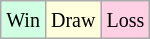<table class="wikitable">
<tr>
<td style="background-color: #d0ffe3;"><small>Win</small></td>
<td style="background-color: #ffffdd;"><small>Draw</small></td>
<td style="background-color: #ffd0e3;"><small>Loss</small></td>
</tr>
</table>
